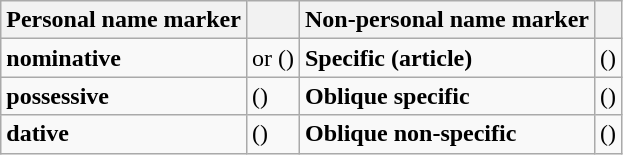<table class="wikitable">
<tr>
<th>Personal name marker</th>
<th></th>
<th>Non-personal name marker</th>
<th></th>
</tr>
<tr>
<td><strong>nominative</strong></td>
<td> or  ()</td>
<td><strong>Specific (article)</strong></td>
<td> ()</td>
</tr>
<tr>
<td><strong>possessive</strong></td>
<td> ()</td>
<td><strong>Oblique specific</strong></td>
<td> ()</td>
</tr>
<tr>
<td><strong>dative</strong></td>
<td> ()</td>
<td><strong>Oblique non-specific</strong></td>
<td> ()</td>
</tr>
</table>
